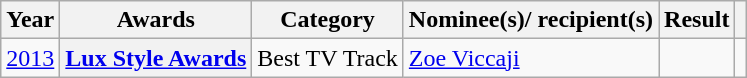<table class="wikitable sortable plainrowheaders">
<tr>
<th>Year</th>
<th>Awards</th>
<th>Category</th>
<th>Nominee(s)/ recipient(s)</th>
<th>Result</th>
<th></th>
</tr>
<tr>
<td><a href='#'>2013</a></td>
<th scope="row"><a href='#'>Lux Style Awards</a></th>
<td>Best TV Track</td>
<td><a href='#'>Zoe Viccaji</a></td>
<td></td>
<td></td>
</tr>
</table>
